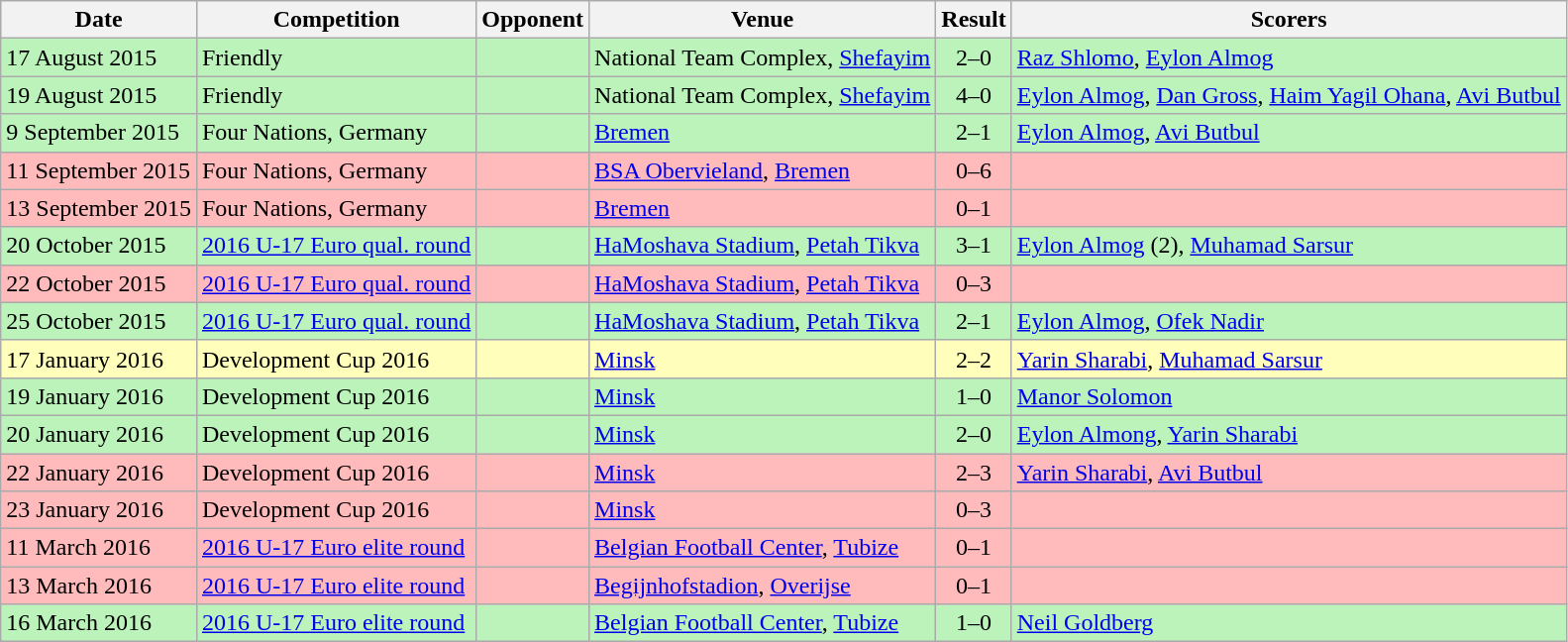<table class="wikitable">
<tr>
<th>Date</th>
<th>Competition</th>
<th>Opponent</th>
<th>Venue</th>
<th>Result</th>
<th>Scorers</th>
</tr>
<tr bgcolor="#BBF3BB">
<td>17 August 2015</td>
<td>Friendly</td>
<td></td>
<td>National Team Complex, <a href='#'>Shefayim</a></td>
<td align=center>2–0</td>
<td><a href='#'>Raz Shlomo</a>, <a href='#'>Eylon Almog</a></td>
</tr>
<tr bgcolor="#BBF3BB">
<td>19 August 2015</td>
<td>Friendly</td>
<td></td>
<td>National Team Complex, <a href='#'>Shefayim</a></td>
<td align=center>4–0</td>
<td><a href='#'>Eylon Almog</a>, <a href='#'>Dan Gross</a>, <a href='#'>Haim Yagil Ohana</a>, <a href='#'>Avi Butbul</a></td>
</tr>
<tr bgcolor="#BBF3BB">
<td>9 September 2015</td>
<td>Four Nations, Germany</td>
<td></td>
<td><a href='#'>Bremen</a></td>
<td align=center>2–1</td>
<td><a href='#'>Eylon Almog</a>, <a href='#'>Avi Butbul</a></td>
</tr>
<tr bgcolor="#FFBBBB ">
<td>11 September 2015</td>
<td>Four Nations, Germany</td>
<td></td>
<td><a href='#'>BSA Obervieland</a>, <a href='#'>Bremen</a></td>
<td align=center>0–6</td>
<td></td>
</tr>
<tr bgcolor="#FFBBBB ">
<td>13 September 2015</td>
<td>Four Nations, Germany</td>
<td></td>
<td><a href='#'>Bremen</a></td>
<td align=center>0–1</td>
<td></td>
</tr>
<tr bgcolor="#BBF3BB">
<td>20 October 2015</td>
<td><a href='#'>2016 U-17 Euro qual. round</a></td>
<td></td>
<td><a href='#'>HaMoshava Stadium</a>, <a href='#'>Petah Tikva</a></td>
<td align=center>3–1</td>
<td><a href='#'>Eylon Almog</a> (2), <a href='#'>Muhamad Sarsur</a></td>
</tr>
<tr bgcolor="#FFBBBB">
<td>22 October 2015</td>
<td><a href='#'>2016 U-17 Euro qual. round</a></td>
<td></td>
<td><a href='#'>HaMoshava Stadium</a>, <a href='#'>Petah Tikva</a></td>
<td align=center>0–3</td>
<td></td>
</tr>
<tr bgcolor="#BBF3BB">
<td>25 October 2015</td>
<td><a href='#'>2016 U-17 Euro qual. round</a></td>
<td></td>
<td><a href='#'>HaMoshava Stadium</a>, <a href='#'>Petah Tikva</a></td>
<td align=center>2–1</td>
<td><a href='#'>Eylon Almog</a>, <a href='#'>Ofek Nadir</a></td>
</tr>
<tr bgcolor="#FFFFBB">
<td>17 January 2016</td>
<td>Development Cup 2016</td>
<td></td>
<td><a href='#'>Minsk</a></td>
<td align=center>2–2</td>
<td><a href='#'>Yarin Sharabi</a>, <a href='#'>Muhamad Sarsur</a></td>
</tr>
<tr bgcolor="#BBF3BB">
<td>19 January 2016</td>
<td>Development Cup 2016</td>
<td></td>
<td><a href='#'>Minsk</a></td>
<td align=center>1–0</td>
<td><a href='#'>Manor Solomon</a></td>
</tr>
<tr bgcolor="#BBF3BB">
<td>20 January 2016</td>
<td>Development Cup 2016</td>
<td></td>
<td><a href='#'>Minsk</a></td>
<td align=center>2–0</td>
<td><a href='#'>Eylon Almong</a>, <a href='#'>Yarin Sharabi</a></td>
</tr>
<tr bgcolor="#FFBBBB">
<td>22 January 2016</td>
<td>Development Cup 2016</td>
<td></td>
<td><a href='#'>Minsk</a></td>
<td align=center>2–3</td>
<td><a href='#'>Yarin Sharabi</a>, <a href='#'>Avi Butbul</a></td>
</tr>
<tr bgcolor="#FFBBBB">
<td>23 January 2016</td>
<td>Development Cup 2016</td>
<td></td>
<td><a href='#'>Minsk</a></td>
<td align=center>0–3</td>
<td></td>
</tr>
<tr bgcolor="#FFBBBB">
<td>11 March 2016</td>
<td><a href='#'>2016 U-17 Euro elite round</a></td>
<td></td>
<td><a href='#'>Belgian Football Center</a>, <a href='#'>Tubize</a></td>
<td align=center>0–1</td>
<td></td>
</tr>
<tr bgcolor="#FFBBBB">
<td>13 March 2016</td>
<td><a href='#'>2016 U-17 Euro elite round</a></td>
<td></td>
<td><a href='#'>Begijnhofstadion</a>, <a href='#'>Overijse</a></td>
<td align=center>0–1</td>
<td></td>
</tr>
<tr bgcolor="#BBF3BB">
<td>16 March 2016</td>
<td><a href='#'>2016 U-17 Euro elite round</a></td>
<td></td>
<td><a href='#'>Belgian Football Center</a>, <a href='#'>Tubize</a></td>
<td align=center>1–0</td>
<td><a href='#'>Neil Goldberg</a></td>
</tr>
</table>
